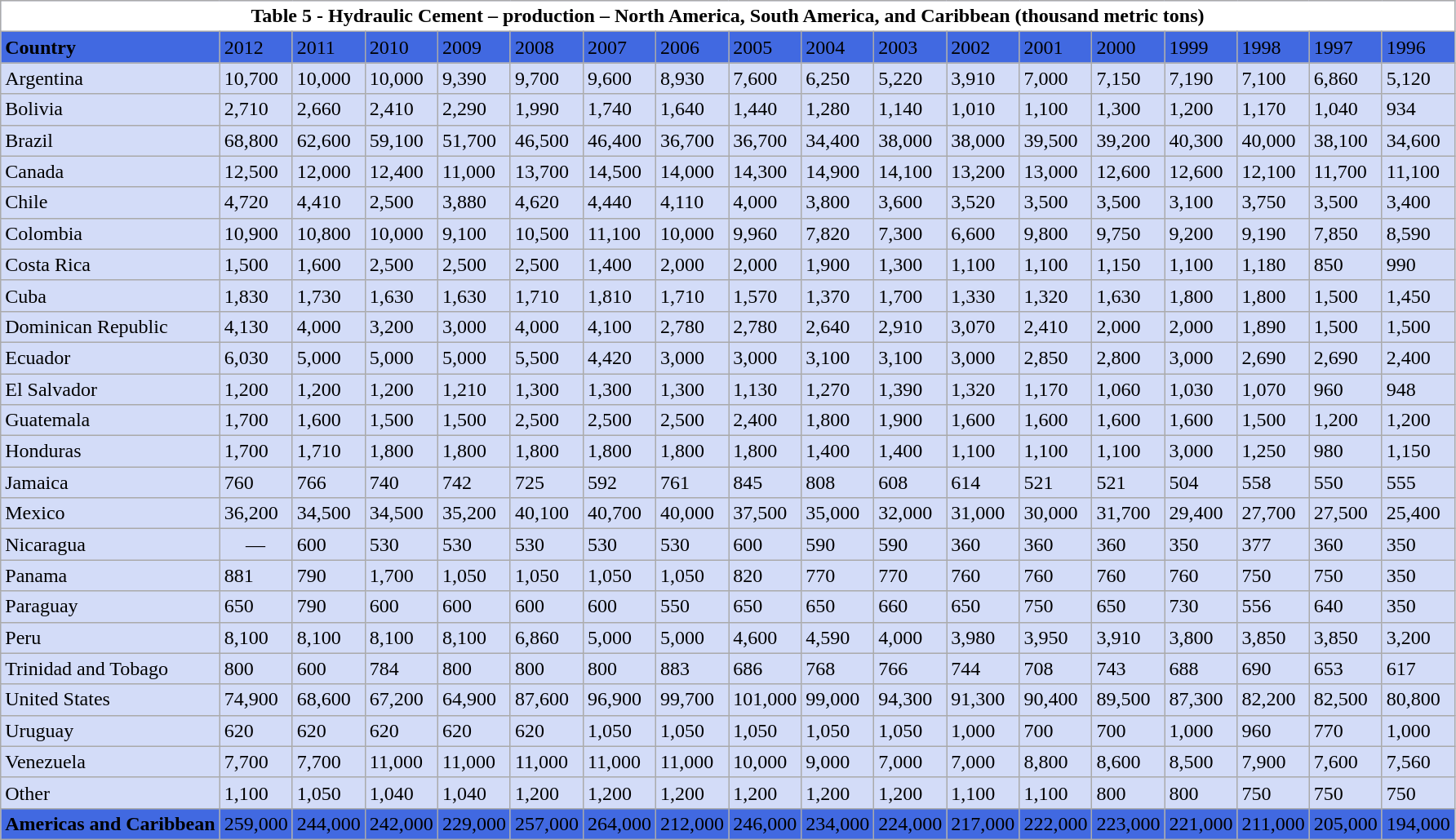<table class="wikitable sortable" style="background-color:#d3dcf8;">
<tr>
<th style="background-color:white;" colspan=18>Table 5 - Hydraulic Cement – production – North America, South America, and Caribbean (thousand metric tons)</th>
</tr>
<tr style="background-color:RoyalBlue;">
<td><strong>Country</strong></td>
<td>2012</td>
<td>2011</td>
<td>2010</td>
<td>2009</td>
<td>2008</td>
<td>2007</td>
<td>2006</td>
<td>2005</td>
<td>2004</td>
<td>2003</td>
<td>2002</td>
<td>2001</td>
<td>2000</td>
<td>1999</td>
<td>1998</td>
<td>1997</td>
<td>1996</td>
</tr>
<tr>
<td>Argentina</td>
<td>10,700</td>
<td>10,000</td>
<td>10,000</td>
<td>9,390</td>
<td>9,700</td>
<td>9,600</td>
<td>8,930</td>
<td>7,600</td>
<td>6,250</td>
<td>5,220</td>
<td>3,910</td>
<td>7,000</td>
<td>7,150</td>
<td>7,190</td>
<td>7,100</td>
<td>6,860</td>
<td>5,120</td>
</tr>
<tr>
<td>Bolivia</td>
<td>2,710</td>
<td>2,660</td>
<td>2,410</td>
<td>2,290</td>
<td>1,990</td>
<td>1,740</td>
<td>1,640</td>
<td>1,440</td>
<td>1,280</td>
<td>1,140</td>
<td>1,010</td>
<td>1,100</td>
<td>1,300</td>
<td>1,200</td>
<td>1,170</td>
<td>1,040</td>
<td>934</td>
</tr>
<tr>
<td>Brazil</td>
<td>68,800</td>
<td>62,600</td>
<td>59,100</td>
<td>51,700</td>
<td>46,500</td>
<td>46,400</td>
<td>36,700</td>
<td>36,700</td>
<td>34,400</td>
<td>38,000</td>
<td>38,000</td>
<td>39,500</td>
<td>39,200</td>
<td>40,300</td>
<td>40,000</td>
<td>38,100</td>
<td>34,600</td>
</tr>
<tr>
<td>Canada</td>
<td>12,500</td>
<td>12,000</td>
<td>12,400</td>
<td>11,000</td>
<td>13,700</td>
<td>14,500</td>
<td>14,000</td>
<td>14,300</td>
<td>14,900</td>
<td>14,100</td>
<td>13,200</td>
<td>13,000</td>
<td>12,600</td>
<td>12,600</td>
<td>12,100</td>
<td>11,700</td>
<td>11,100</td>
</tr>
<tr>
<td>Chile</td>
<td>4,720</td>
<td>4,410</td>
<td>2,500</td>
<td>3,880</td>
<td>4,620</td>
<td>4,440</td>
<td>4,110</td>
<td>4,000</td>
<td>3,800</td>
<td>3,600</td>
<td>3,520</td>
<td>3,500</td>
<td>3,500</td>
<td>3,100</td>
<td>3,750</td>
<td>3,500</td>
<td>3,400</td>
</tr>
<tr>
<td>Colombia</td>
<td>10,900</td>
<td>10,800</td>
<td>10,000</td>
<td>9,100</td>
<td>10,500</td>
<td>11,100</td>
<td>10,000</td>
<td>9,960</td>
<td>7,820</td>
<td>7,300</td>
<td>6,600</td>
<td>9,800</td>
<td>9,750</td>
<td>9,200</td>
<td>9,190</td>
<td>7,850</td>
<td>8,590</td>
</tr>
<tr>
<td>Costa Rica</td>
<td>1,500</td>
<td>1,600</td>
<td>2,500</td>
<td>2,500</td>
<td>2,500</td>
<td>1,400</td>
<td>2,000</td>
<td>2,000</td>
<td>1,900</td>
<td>1,300</td>
<td>1,100</td>
<td>1,100</td>
<td>1,150</td>
<td>1,100</td>
<td>1,180</td>
<td>850</td>
<td>990</td>
</tr>
<tr>
<td>Cuba</td>
<td>1,830</td>
<td>1,730</td>
<td>1,630</td>
<td>1,630</td>
<td>1,710</td>
<td>1,810</td>
<td>1,710</td>
<td>1,570</td>
<td>1,370</td>
<td>1,700</td>
<td>1,330</td>
<td>1,320</td>
<td>1,630</td>
<td>1,800</td>
<td>1,800</td>
<td>1,500</td>
<td>1,450</td>
</tr>
<tr>
<td>Dominican Republic</td>
<td>4,130</td>
<td>4,000</td>
<td>3,200</td>
<td>3,000</td>
<td>4,000</td>
<td>4,100</td>
<td>2,780</td>
<td>2,780</td>
<td>2,640</td>
<td>2,910</td>
<td>3,070</td>
<td>2,410</td>
<td>2,000</td>
<td>2,000</td>
<td>1,890</td>
<td>1,500</td>
<td>1,500</td>
</tr>
<tr>
<td>Ecuador</td>
<td>6,030</td>
<td>5,000</td>
<td>5,000</td>
<td>5,000</td>
<td>5,500</td>
<td>4,420</td>
<td>3,000</td>
<td>3,000</td>
<td>3,100</td>
<td>3,100</td>
<td>3,000</td>
<td>2,850</td>
<td>2,800</td>
<td>3,000</td>
<td>2,690</td>
<td>2,690</td>
<td>2,400</td>
</tr>
<tr>
<td>El Salvador</td>
<td>1,200</td>
<td>1,200</td>
<td>1,200</td>
<td>1,210</td>
<td>1,300</td>
<td>1,300</td>
<td>1,300</td>
<td>1,130</td>
<td>1,270</td>
<td>1,390</td>
<td>1,320</td>
<td>1,170</td>
<td>1,060</td>
<td>1,030</td>
<td>1,070</td>
<td>960</td>
<td>948</td>
</tr>
<tr>
<td>Guatemala</td>
<td>1,700</td>
<td>1,600</td>
<td>1,500</td>
<td>1,500</td>
<td>2,500</td>
<td>2,500</td>
<td>2,500</td>
<td>2,400</td>
<td>1,800</td>
<td>1,900</td>
<td>1,600</td>
<td>1,600</td>
<td>1,600</td>
<td>1,600</td>
<td>1,500</td>
<td>1,200</td>
<td>1,200</td>
</tr>
<tr>
<td>Honduras</td>
<td>1,700</td>
<td>1,710</td>
<td>1,800</td>
<td>1,800</td>
<td>1,800</td>
<td>1,800</td>
<td>1,800</td>
<td>1,800</td>
<td>1,400</td>
<td>1,400</td>
<td>1,100</td>
<td>1,100</td>
<td>1,100</td>
<td>3,000</td>
<td>1,250</td>
<td>980</td>
<td>1,150</td>
</tr>
<tr>
<td>Jamaica</td>
<td>760</td>
<td>766</td>
<td>740</td>
<td>742</td>
<td>725</td>
<td>592</td>
<td>761</td>
<td>845</td>
<td>808</td>
<td>608</td>
<td>614</td>
<td>521</td>
<td>521</td>
<td>504</td>
<td>558</td>
<td>550</td>
<td>555</td>
</tr>
<tr>
<td>Mexico</td>
<td>36,200</td>
<td>34,500</td>
<td>34,500</td>
<td>35,200</td>
<td>40,100</td>
<td>40,700</td>
<td>40,000</td>
<td>37,500</td>
<td>35,000</td>
<td>32,000</td>
<td>31,000</td>
<td>30,000</td>
<td>31,700</td>
<td>29,400</td>
<td>27,700</td>
<td>27,500</td>
<td>25,400</td>
</tr>
<tr>
<td>Nicaragua</td>
<td style="padding-right:0.25em;text-align:center;">—</td>
<td>600</td>
<td>530</td>
<td>530</td>
<td>530</td>
<td>530</td>
<td>530</td>
<td>600</td>
<td>590</td>
<td>590</td>
<td>360</td>
<td>360</td>
<td>360</td>
<td>350</td>
<td>377</td>
<td>360</td>
<td>350</td>
</tr>
<tr>
<td>Panama</td>
<td>881</td>
<td>790</td>
<td>1,700</td>
<td>1,050</td>
<td>1,050</td>
<td>1,050</td>
<td>1,050</td>
<td>820</td>
<td>770</td>
<td>770</td>
<td>760</td>
<td>760</td>
<td>760</td>
<td>760</td>
<td>750</td>
<td>750</td>
<td>350</td>
</tr>
<tr>
<td>Paraguay</td>
<td>650</td>
<td>790</td>
<td>600</td>
<td>600</td>
<td>600</td>
<td>600</td>
<td>550</td>
<td>650</td>
<td>650</td>
<td>660</td>
<td>650</td>
<td>750</td>
<td>650</td>
<td>730</td>
<td>556</td>
<td>640</td>
<td>350</td>
</tr>
<tr>
<td>Peru</td>
<td>8,100</td>
<td>8,100</td>
<td>8,100</td>
<td>8,100</td>
<td>6,860</td>
<td>5,000</td>
<td>5,000</td>
<td>4,600</td>
<td>4,590</td>
<td>4,000</td>
<td>3,980</td>
<td>3,950</td>
<td>3,910</td>
<td>3,800</td>
<td>3,850</td>
<td>3,850</td>
<td>3,200</td>
</tr>
<tr>
<td>Trinidad and Tobago</td>
<td>800</td>
<td>600</td>
<td>784</td>
<td>800</td>
<td>800</td>
<td>800</td>
<td>883</td>
<td>686</td>
<td>768</td>
<td>766</td>
<td>744</td>
<td>708</td>
<td>743</td>
<td>688</td>
<td>690</td>
<td>653</td>
<td>617</td>
</tr>
<tr>
<td>United States</td>
<td>74,900</td>
<td>68,600</td>
<td>67,200</td>
<td>64,900</td>
<td>87,600</td>
<td>96,900</td>
<td>99,700</td>
<td>101,000</td>
<td>99,000</td>
<td>94,300</td>
<td>91,300</td>
<td>90,400</td>
<td>89,500</td>
<td>87,300</td>
<td>82,200</td>
<td>82,500</td>
<td>80,800</td>
</tr>
<tr>
<td>Uruguay</td>
<td>620</td>
<td>620</td>
<td>620</td>
<td>620</td>
<td>620</td>
<td>1,050</td>
<td>1,050</td>
<td>1,050</td>
<td>1,050</td>
<td>1,050</td>
<td>1,000</td>
<td>700</td>
<td>700</td>
<td>1,000</td>
<td>960</td>
<td>770</td>
<td>1,000</td>
</tr>
<tr>
<td>Venezuela</td>
<td>7,700</td>
<td>7,700</td>
<td>11,000</td>
<td>11,000</td>
<td>11,000</td>
<td>11,000</td>
<td>11,000</td>
<td>10,000</td>
<td>9,000</td>
<td>7,000</td>
<td>7,000</td>
<td>8,800</td>
<td>8,600</td>
<td>8,500</td>
<td>7,900</td>
<td>7,600</td>
<td>7,560</td>
</tr>
<tr>
<td>Other</td>
<td>1,100</td>
<td>1,050</td>
<td>1,040</td>
<td>1,040</td>
<td>1,200</td>
<td>1,200</td>
<td>1,200</td>
<td>1,200</td>
<td>1,200</td>
<td>1,200</td>
<td>1,100</td>
<td>1,100</td>
<td>800</td>
<td>800</td>
<td>750</td>
<td>750</td>
<td>750</td>
</tr>
<tr style="background-color:RoyalBlue;">
<td><strong>Americas and Caribbean</strong></td>
<td>259,000</td>
<td>244,000</td>
<td>242,000</td>
<td>229,000</td>
<td>257,000</td>
<td>264,000</td>
<td>212,000</td>
<td>246,000</td>
<td>234,000</td>
<td>224,000</td>
<td>217,000</td>
<td>222,000</td>
<td>223,000</td>
<td>221,000</td>
<td>211,000</td>
<td>205,000</td>
<td>194,000</td>
</tr>
</table>
